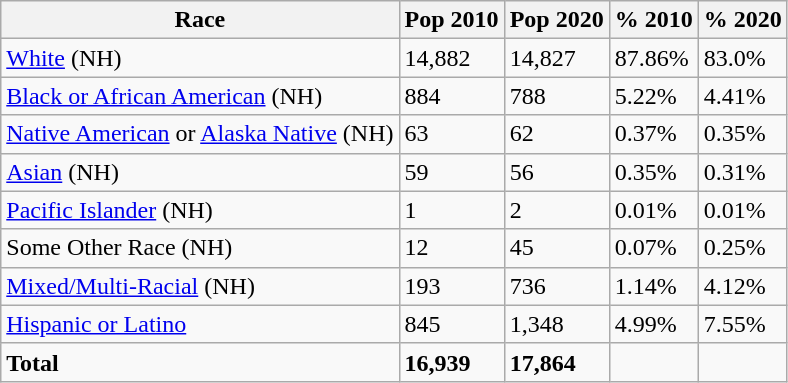<table class="wikitable">
<tr>
<th>Race</th>
<th>Pop 2010</th>
<th>Pop 2020</th>
<th>% 2010</th>
<th>% 2020</th>
</tr>
<tr>
<td><a href='#'>White</a> (NH)</td>
<td>14,882</td>
<td>14,827</td>
<td>87.86%</td>
<td>83.0%</td>
</tr>
<tr>
<td><a href='#'>Black or African American</a> (NH)</td>
<td>884</td>
<td>788</td>
<td>5.22%</td>
<td>4.41%</td>
</tr>
<tr>
<td><a href='#'>Native American</a> or <a href='#'>Alaska Native</a> (NH)</td>
<td>63</td>
<td>62</td>
<td>0.37%</td>
<td>0.35%</td>
</tr>
<tr>
<td><a href='#'>Asian</a> (NH)</td>
<td>59</td>
<td>56</td>
<td>0.35%</td>
<td>0.31%</td>
</tr>
<tr>
<td><a href='#'>Pacific Islander</a> (NH)</td>
<td>1</td>
<td>2</td>
<td>0.01%</td>
<td>0.01%</td>
</tr>
<tr>
<td>Some Other Race (NH)</td>
<td>12</td>
<td>45</td>
<td>0.07%</td>
<td>0.25%</td>
</tr>
<tr>
<td><a href='#'>Mixed/Multi-Racial</a> (NH)</td>
<td>193</td>
<td>736</td>
<td>1.14%</td>
<td>4.12%</td>
</tr>
<tr>
<td><a href='#'>Hispanic or Latino</a></td>
<td>845</td>
<td>1,348</td>
<td>4.99%</td>
<td>7.55%</td>
</tr>
<tr>
<td><strong>Total</strong></td>
<td><strong>16,939</strong></td>
<td><strong>17,864</strong></td>
<td></td>
<td></td>
</tr>
</table>
